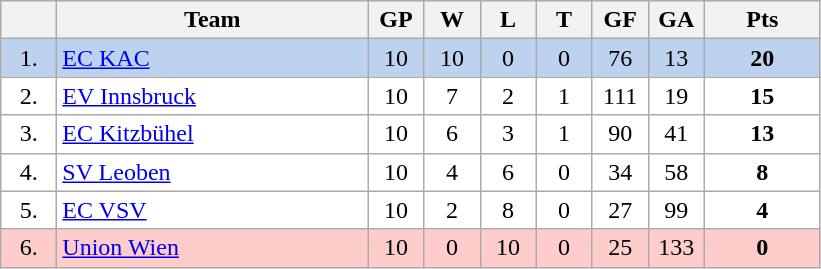<table class="wikitable">
<tr>
<th width="30"></th>
<th width="200">Team</th>
<th width="30">GP</th>
<th width="30">W</th>
<th width="30">L</th>
<th width="30">T</th>
<th width="30">GF</th>
<th width="30">GA</th>
<th width="70">Pts</th>
</tr>
<tr bgcolor="#BCD2EE" align="center">
<td>1.</td>
<td align="left"><a href='#'>EC KAC</a></td>
<td>10</td>
<td>10</td>
<td>0</td>
<td>0</td>
<td>76</td>
<td>13</td>
<td><strong>20</strong></td>
</tr>
<tr bgcolor="#FFFFFF" align="center">
<td>2.</td>
<td align="left"><a href='#'>EV Innsbruck</a></td>
<td>10</td>
<td>7</td>
<td>2</td>
<td>1</td>
<td>111</td>
<td>19</td>
<td><strong>15</strong></td>
</tr>
<tr bgcolor="#FFFFFF" align="center">
<td>3.</td>
<td align="left"><a href='#'>EC Kitzbühel</a></td>
<td>10</td>
<td>6</td>
<td>3</td>
<td>1</td>
<td>90</td>
<td>41</td>
<td><strong>13</strong></td>
</tr>
<tr bgcolor="#FFFFFF" align="center">
<td>4.</td>
<td align="left"><a href='#'>SV Leoben</a></td>
<td>10</td>
<td>4</td>
<td>6</td>
<td>0</td>
<td>34</td>
<td>58</td>
<td><strong>8</strong></td>
</tr>
<tr bgcolor="#FFFFFF" align="center">
<td>5.</td>
<td align="left"><a href='#'>EC VSV</a></td>
<td>10</td>
<td>2</td>
<td>8</td>
<td>0</td>
<td>27</td>
<td>99</td>
<td><strong>4</strong></td>
</tr>
<tr bgcolor="#FFCCCC" align="center">
<td>6.</td>
<td align="left"><a href='#'>Union Wien</a></td>
<td>10</td>
<td>0</td>
<td>10</td>
<td>0</td>
<td>25</td>
<td>133</td>
<td><strong>0</strong></td>
</tr>
</table>
